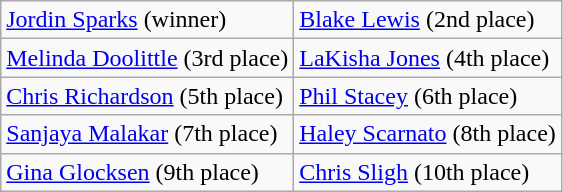<table class="wikitable" align="center">
<tr>
<td><a href='#'>Jordin Sparks</a> (winner)</td>
<td><a href='#'>Blake Lewis</a> (2nd place)</td>
</tr>
<tr>
<td><a href='#'>Melinda Doolittle</a> (3rd place)</td>
<td><a href='#'>LaKisha Jones</a> (4th place)</td>
</tr>
<tr>
<td><a href='#'>Chris Richardson</a> (5th place)</td>
<td><a href='#'>Phil Stacey</a> (6th place)</td>
</tr>
<tr>
<td><a href='#'>Sanjaya Malakar</a> (7th place)</td>
<td><a href='#'>Haley Scarnato</a> (8th place)</td>
</tr>
<tr>
<td><a href='#'>Gina Glocksen</a> (9th place)</td>
<td><a href='#'>Chris Sligh</a> (10th place)</td>
</tr>
</table>
